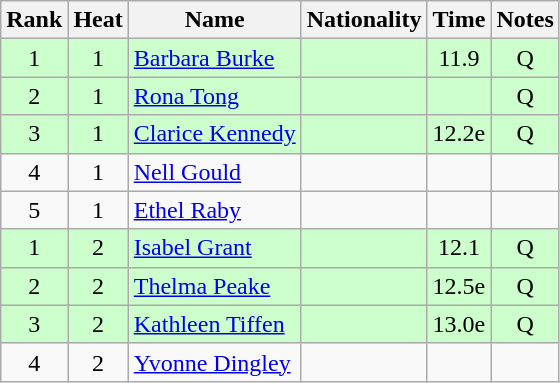<table class="wikitable sortable" style="text-align:center">
<tr>
<th>Rank</th>
<th>Heat</th>
<th>Name</th>
<th>Nationality</th>
<th>Time</th>
<th>Notes</th>
</tr>
<tr bgcolor=ccffcc>
<td>1</td>
<td>1</td>
<td align=left><a href='#'>Barbara Burke</a></td>
<td align=left></td>
<td>11.9</td>
<td>Q</td>
</tr>
<tr bgcolor=ccffcc>
<td>2</td>
<td>1</td>
<td align=left><a href='#'>Rona Tong</a></td>
<td align=left></td>
<td></td>
<td>Q</td>
</tr>
<tr bgcolor=ccffcc>
<td>3</td>
<td>1</td>
<td align=left><a href='#'>Clarice Kennedy</a></td>
<td align=left></td>
<td>12.2e</td>
<td>Q</td>
</tr>
<tr>
<td>4</td>
<td>1</td>
<td align=left><a href='#'>Nell Gould</a></td>
<td align=left></td>
<td></td>
<td></td>
</tr>
<tr>
<td>5</td>
<td>1</td>
<td align=left><a href='#'>Ethel Raby</a></td>
<td align=left></td>
<td></td>
<td></td>
</tr>
<tr bgcolor=ccffcc>
<td>1</td>
<td>2</td>
<td align=left><a href='#'>Isabel Grant</a></td>
<td align=left></td>
<td>12.1</td>
<td>Q</td>
</tr>
<tr bgcolor=ccffcc>
<td>2</td>
<td>2</td>
<td align=left><a href='#'>Thelma Peake</a></td>
<td align=left></td>
<td>12.5e</td>
<td>Q</td>
</tr>
<tr bgcolor=ccffcc>
<td>3</td>
<td>2</td>
<td align=left><a href='#'>Kathleen Tiffen</a></td>
<td align=left></td>
<td>13.0e</td>
<td>Q</td>
</tr>
<tr>
<td>4</td>
<td>2</td>
<td align=left><a href='#'>Yvonne Dingley</a></td>
<td align=left></td>
<td></td>
<td></td>
</tr>
</table>
